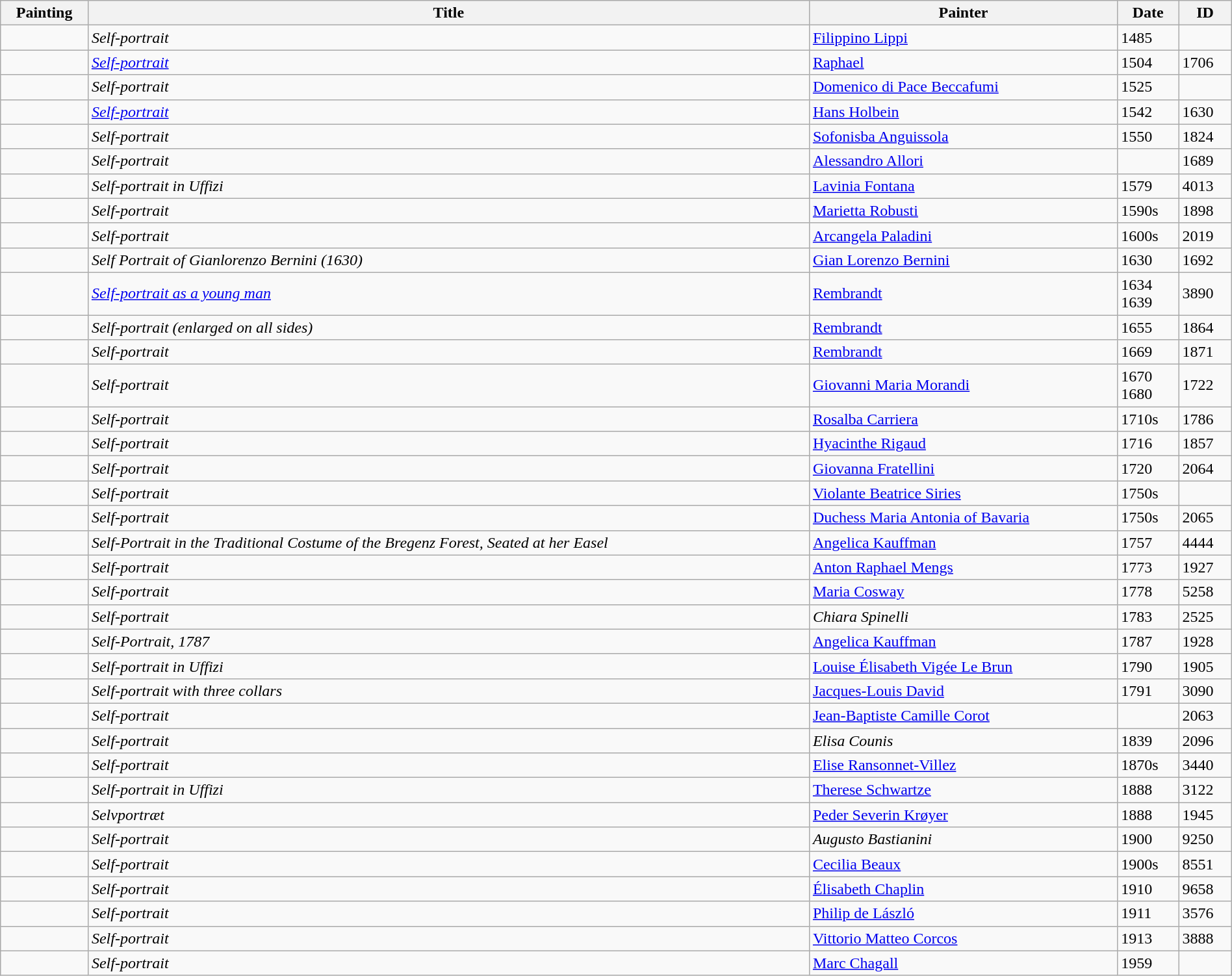<table class='wikitable sortable' style='width:100%'>
<tr>
<th>Painting</th>
<th>Title</th>
<th>Painter</th>
<th>Date</th>
<th>ID</th>
</tr>
<tr>
<td></td>
<td><em>Self-portrait</em></td>
<td><a href='#'>Filippino Lippi</a></td>
<td>1485</td>
<td></td>
</tr>
<tr>
<td></td>
<td><em><a href='#'>Self-portrait</a></em></td>
<td><a href='#'>Raphael</a></td>
<td>1504</td>
<td>1706</td>
</tr>
<tr>
<td></td>
<td><em>Self-portrait</em></td>
<td><a href='#'>Domenico di Pace Beccafumi</a></td>
<td>1525</td>
<td></td>
</tr>
<tr>
<td></td>
<td><em><a href='#'>Self-portrait</a></em></td>
<td><a href='#'>Hans Holbein</a></td>
<td>1542</td>
<td>1630</td>
</tr>
<tr>
<td></td>
<td><em>Self-portrait</em></td>
<td><a href='#'>Sofonisba Anguissola</a></td>
<td>1550</td>
<td>1824</td>
</tr>
<tr>
<td></td>
<td><em>Self-portrait</em></td>
<td><a href='#'>Alessandro Allori</a></td>
<td></td>
<td>1689</td>
</tr>
<tr>
<td></td>
<td><em>Self-portrait in Uffizi</em></td>
<td><a href='#'>Lavinia Fontana</a></td>
<td>1579</td>
<td>4013</td>
</tr>
<tr>
<td></td>
<td><em>Self-portrait</em></td>
<td><a href='#'>Marietta Robusti</a></td>
<td>1590s</td>
<td>1898</td>
</tr>
<tr>
<td></td>
<td><em>Self-portrait</em></td>
<td><a href='#'>Arcangela Paladini</a></td>
<td>1600s</td>
<td>2019</td>
</tr>
<tr>
<td></td>
<td><em>Self Portrait of Gianlorenzo Bernini (1630)</em></td>
<td><a href='#'>Gian Lorenzo Bernini</a></td>
<td>1630</td>
<td>1692</td>
</tr>
<tr>
<td></td>
<td><em><a href='#'>Self-portrait as a young man</a></em></td>
<td><a href='#'>Rembrandt</a></td>
<td>1634<br>1639</td>
<td>3890</td>
</tr>
<tr>
<td></td>
<td><em>Self-portrait (enlarged on all sides)</em></td>
<td><a href='#'>Rembrandt</a></td>
<td>1655</td>
<td>1864</td>
</tr>
<tr>
<td></td>
<td><em>Self-portrait</em></td>
<td><a href='#'>Rembrandt</a></td>
<td>1669</td>
<td>1871</td>
</tr>
<tr>
<td></td>
<td><em>Self-portrait</em></td>
<td><a href='#'>Giovanni Maria Morandi</a></td>
<td>1670<br>1680</td>
<td>1722</td>
</tr>
<tr>
<td></td>
<td><em>Self-portrait</em></td>
<td><a href='#'>Rosalba Carriera</a></td>
<td>1710s</td>
<td>1786</td>
</tr>
<tr>
<td></td>
<td><em>Self-portrait</em></td>
<td><a href='#'>Hyacinthe Rigaud</a></td>
<td>1716</td>
<td>1857</td>
</tr>
<tr>
<td></td>
<td><em>Self-portrait</em></td>
<td><a href='#'>Giovanna Fratellini</a></td>
<td>1720</td>
<td>2064</td>
</tr>
<tr>
<td></td>
<td><em>Self-portrait</em></td>
<td><a href='#'>Violante Beatrice Siries</a></td>
<td>1750s</td>
<td></td>
</tr>
<tr>
<td></td>
<td><em>Self-portrait</em></td>
<td><a href='#'>Duchess Maria Antonia of Bavaria</a></td>
<td>1750s</td>
<td>2065</td>
</tr>
<tr>
<td></td>
<td><em>Self-Portrait in the Traditional Costume of the Bregenz Forest, Seated at her Easel</em></td>
<td><a href='#'>Angelica Kauffman</a></td>
<td>1757</td>
<td>4444</td>
</tr>
<tr>
<td></td>
<td><em>Self-portrait</em></td>
<td><a href='#'>Anton Raphael Mengs</a></td>
<td>1773</td>
<td>1927</td>
</tr>
<tr>
<td></td>
<td><em>Self-portrait</em></td>
<td><a href='#'>Maria Cosway</a></td>
<td>1778</td>
<td>5258</td>
</tr>
<tr>
<td></td>
<td><em>Self-portrait</em></td>
<td><em>Chiara Spinelli</em></td>
<td>1783</td>
<td>2525</td>
</tr>
<tr>
<td></td>
<td><em>Self-Portrait, 1787</em></td>
<td><a href='#'>Angelica Kauffman</a></td>
<td>1787</td>
<td>1928</td>
</tr>
<tr>
<td></td>
<td><em>Self-portrait in Uffizi</em></td>
<td><a href='#'>Louise Élisabeth Vigée Le Brun</a></td>
<td>1790</td>
<td>1905</td>
</tr>
<tr>
<td></td>
<td><em>Self-portrait with three collars</em></td>
<td><a href='#'>Jacques-Louis David</a></td>
<td>1791</td>
<td>3090</td>
</tr>
<tr>
<td></td>
<td><em>Self-portrait</em></td>
<td><a href='#'>Jean-Baptiste Camille Corot</a></td>
<td></td>
<td>2063</td>
</tr>
<tr>
<td></td>
<td><em>Self-portrait</em></td>
<td><em>Elisa Counis</em></td>
<td>1839</td>
<td>2096</td>
</tr>
<tr>
<td></td>
<td><em>Self-portrait</em></td>
<td><a href='#'>Elise Ransonnet-Villez</a></td>
<td>1870s</td>
<td>3440</td>
</tr>
<tr>
<td></td>
<td><em>Self-portrait in Uffizi</em></td>
<td><a href='#'>Therese Schwartze</a></td>
<td>1888</td>
<td>3122</td>
</tr>
<tr>
<td></td>
<td><em>Selvportræt</em></td>
<td><a href='#'>Peder Severin Krøyer</a></td>
<td>1888</td>
<td>1945</td>
</tr>
<tr>
<td></td>
<td><em>Self-portrait</em></td>
<td><em>Augusto Bastianini</em></td>
<td>1900</td>
<td>9250</td>
</tr>
<tr>
<td></td>
<td><em>Self-portrait</em></td>
<td><a href='#'>Cecilia Beaux</a></td>
<td>1900s</td>
<td>8551</td>
</tr>
<tr>
<td></td>
<td><em>Self-portrait</em></td>
<td><a href='#'>Élisabeth Chaplin</a></td>
<td>1910</td>
<td>9658</td>
</tr>
<tr>
<td></td>
<td><em>Self-portrait</em></td>
<td><a href='#'>Philip de László</a></td>
<td>1911</td>
<td>3576</td>
</tr>
<tr>
<td></td>
<td><em>Self-portrait</em></td>
<td><a href='#'>Vittorio Matteo Corcos</a></td>
<td>1913</td>
<td>3888</td>
</tr>
<tr>
<td></td>
<td><em>Self-portrait</em></td>
<td><a href='#'>Marc Chagall</a></td>
<td>1959</td>
<td></td>
</tr>
</table>
